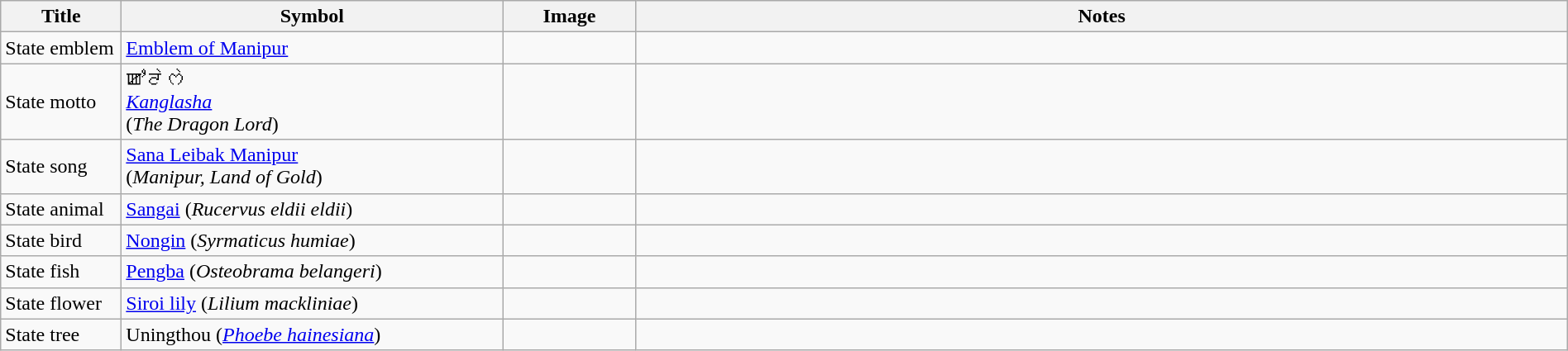<table class="wikitable" style="width: 100%;">
<tr>
<th width=90>Title</th>
<th style="width:300px;">Symbol</th>
<th width=100>Image</th>
<th>Notes</th>
</tr>
<tr>
<td>State emblem</td>
<td><a href='#'>Emblem of Manipur</a></td>
<td align=center></td>
<td></td>
</tr>
<tr>
<td>State motto</td>
<td>ꯀꯪꯂꯥꯁꯥ <br> <em><a href='#'>Kanglasha</a></em><br> (<em>The Dragon Lord</em>)</td>
<td style="text-align:center;"></td>
<td></td>
</tr>
<tr>
<td>State song</td>
<td><a href='#'>Sana Leibak Manipur</a> <br> (<em>Manipur, Land of Gold</em>)</td>
<td></td>
<td></td>
</tr>
<tr>
<td>State animal</td>
<td><a href='#'>Sangai</a> (<em>Rucervus eldii eldii</em>)</td>
<td align=center></td>
<td></td>
</tr>
<tr>
<td>State bird</td>
<td><a href='#'>Nongin</a> (<em>Syrmaticus humiae</em>)</td>
<td align=center></td>
<td></td>
</tr>
<tr>
<td>State fish</td>
<td><a href='#'>Pengba</a> (<em>Osteobrama belangeri</em>)</td>
<td align=center></td>
<td></td>
</tr>
<tr>
<td>State flower</td>
<td><a href='#'>Siroi lily</a> (<em>Lilium mackliniae</em>)</td>
<td align=center></td>
<td></td>
</tr>
<tr>
<td>State tree</td>
<td>Uningthou (<em><a href='#'>Phoebe hainesiana</a></em>)</td>
<td style="text-align:center;"></td>
<td></td>
</tr>
</table>
